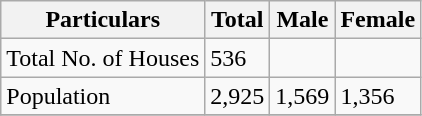<table class="wikitable sortable">
<tr>
<th>Particulars</th>
<th>Total</th>
<th>Male</th>
<th>Female</th>
</tr>
<tr>
<td>Total No. of Houses</td>
<td>536</td>
<td></td>
<td></td>
</tr>
<tr>
<td>Population</td>
<td>2,925</td>
<td>1,569</td>
<td>1,356</td>
</tr>
<tr>
</tr>
</table>
